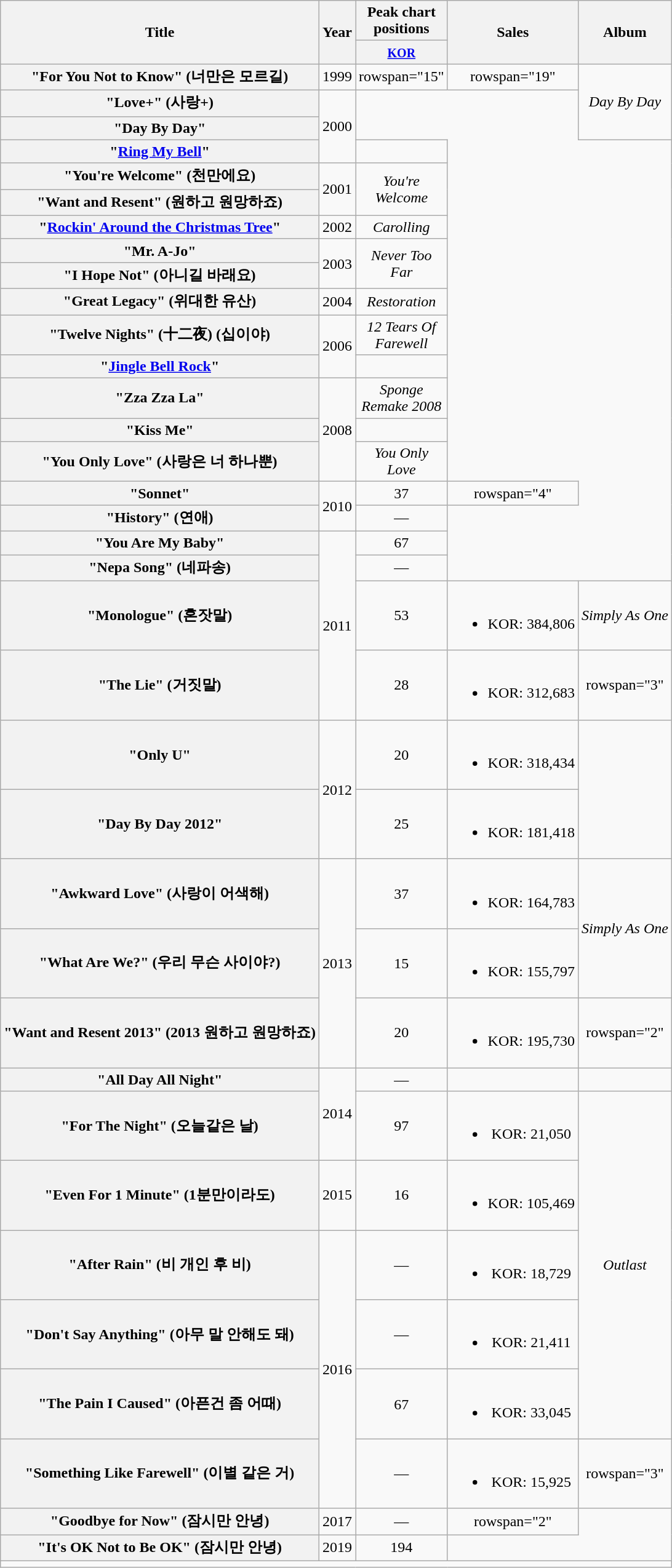<table class="wikitable plainrowheaders" style="text-align:center;">
<tr>
<th scope="col" rowspan="2">Title</th>
<th scope="col" rowspan="2">Year</th>
<th scope="col" colspan="1" style="width:5em;">Peak chart positions</th>
<th scope="col" rowspan="2">Sales</th>
<th scope="col" rowspan="2">Album</th>
</tr>
<tr>
<th><small><a href='#'>KOR</a></small><br></th>
</tr>
<tr>
<th scope="row">"For You Not to Know" (너만은 모르길)</th>
<td>1999</td>
<td>rowspan="15" </td>
<td>rowspan="19" </td>
<td rowspan="3"><em>Day By Day</em></td>
</tr>
<tr>
<th scope="row">"Love+" (사랑+)</th>
<td rowspan="3">2000</td>
</tr>
<tr>
<th scope="row">"Day By Day"</th>
</tr>
<tr>
<th scope="row">"<a href='#'>Ring My Bell</a>"</th>
<td></td>
</tr>
<tr>
<th scope="row">"You're Welcome" (천만에요)</th>
<td rowspan="2">2001</td>
<td rowspan="2"><em>You're Welcome</em></td>
</tr>
<tr>
<th scope="row">"Want and Resent" (원하고 원망하죠)</th>
</tr>
<tr>
<th scope="row">"<a href='#'>Rockin' Around the Christmas Tree</a>"</th>
<td>2002</td>
<td><em>Carolling</em></td>
</tr>
<tr>
<th scope="row">"Mr. A-Jo"</th>
<td rowspan="2">2003</td>
<td rowspan="2"><em>Never Too Far</em></td>
</tr>
<tr>
<th scope="row">"I Hope Not" (아니길 바래요)</th>
</tr>
<tr>
<th scope="row">"Great Legacy" (위대한 유산)</th>
<td>2004</td>
<td><em>Restoration</em></td>
</tr>
<tr>
<th scope="row">"Twelve Nights" (十二夜) (십이야)</th>
<td rowspan="2">2006</td>
<td><em>12 Tears Of Farewell</em></td>
</tr>
<tr>
<th scope="row">"<a href='#'>Jingle Bell Rock</a>"</th>
<td></td>
</tr>
<tr>
<th scope="row">"Zza Zza La"</th>
<td rowspan="3">2008</td>
<td><em>Sponge Remake 2008</em></td>
</tr>
<tr>
<th scope="row">"Kiss Me"</th>
<td></td>
</tr>
<tr>
<th scope="row">"You Only Love" (사랑은 너 하나뿐)<br></th>
<td><em>You Only Love</em></td>
</tr>
<tr>
<th scope="row">"Sonnet"</th>
<td rowspan="2">2010</td>
<td>37</td>
<td>rowspan="4" </td>
</tr>
<tr>
<th scope="row">"History" (연애)</th>
<td>—</td>
</tr>
<tr>
<th scope="row">"You Are My Baby"</th>
<td rowspan="4">2011</td>
<td>67</td>
</tr>
<tr>
<th scope="row">"Nepa Song" (네파송)</th>
<td>—</td>
</tr>
<tr>
<th scope="row">"Monologue" (혼잣말)</th>
<td>53</td>
<td><br><ul><li>KOR: 384,806</li></ul></td>
<td><em>Simply As One</em></td>
</tr>
<tr>
<th scope="row">"The Lie" (거짓말)</th>
<td>28</td>
<td><br><ul><li>KOR: 312,683</li></ul></td>
<td>rowspan="3" </td>
</tr>
<tr>
<th scope="row">"Only U"<br></th>
<td rowspan="2">2012</td>
<td>20</td>
<td><br><ul><li>KOR: 318,434</li></ul></td>
</tr>
<tr>
<th scope="row">"Day By Day 2012"<br></th>
<td>25</td>
<td><br><ul><li>KOR: 181,418</li></ul></td>
</tr>
<tr>
<th scope="row">"Awkward Love" (사랑이 어색해)</th>
<td rowspan="3">2013</td>
<td>37</td>
<td><br><ul><li>KOR: 164,783</li></ul></td>
<td rowspan="2"><em>Simply As One</em></td>
</tr>
<tr>
<th scope="row">"What Are We?" (우리 무슨 사이야?)<br></th>
<td>15</td>
<td><br><ul><li>KOR: 155,797</li></ul></td>
</tr>
<tr>
<th scope="row">"Want and Resent 2013" (2013 원하고 원망하죠)</th>
<td>20</td>
<td><br><ul><li>KOR: 195,730</li></ul></td>
<td>rowspan="2" </td>
</tr>
<tr>
<th scope="row">"All Day All Night"<br></th>
<td rowspan="2">2014</td>
<td>—</td>
<td></td>
</tr>
<tr>
<th scope="row">"For The Night" (오늘같은 날)</th>
<td>97</td>
<td><br><ul><li>KOR: 21,050</li></ul></td>
<td rowspan="5"><em>Outlast</em></td>
</tr>
<tr>
<th scope="row">"Even For 1 Minute" (1분만이라도)<br></th>
<td>2015</td>
<td>16</td>
<td><br><ul><li>KOR: 105,469</li></ul></td>
</tr>
<tr>
<th scope="row">"After Rain" (비 개인 후 비)<br></th>
<td rowspan="4">2016</td>
<td>—</td>
<td><br><ul><li>KOR: 18,729</li></ul></td>
</tr>
<tr>
<th scope="row">"Don't Say Anything" (아무 말 안해도 돼)</th>
<td>—</td>
<td><br><ul><li>KOR: 21,411</li></ul></td>
</tr>
<tr>
<th scope="row">"The Pain I Caused" (아픈건 좀 어때)</th>
<td>67</td>
<td><br><ul><li>KOR: 33,045</li></ul></td>
</tr>
<tr>
<th scope="row">"Something Like Farewell" (이별 같은 거)</th>
<td>—</td>
<td><br><ul><li>KOR: 15,925</li></ul></td>
<td>rowspan="3" </td>
</tr>
<tr>
<th scope="row">"Goodbye for Now" (잠시만 안녕)</th>
<td>2017</td>
<td>—</td>
<td>rowspan="2" </td>
</tr>
<tr>
<th scope="row">"It's OK Not to Be OK" (잠시만 안녕)<br></th>
<td>2019</td>
<td>194</td>
</tr>
<tr>
<td colspan="5"></td>
</tr>
</table>
